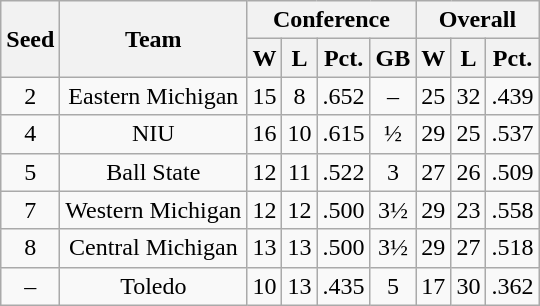<table class="wikitable" style="text-align:center;">
<tr>
<th rowspan=2>Seed</th>
<th rowspan=2>Team</th>
<th colspan=4>Conference</th>
<th colspan=3>Overall</th>
</tr>
<tr>
<th>W</th>
<th>L</th>
<th>Pct.</th>
<th>GB</th>
<th>W</th>
<th>L</th>
<th>Pct.</th>
</tr>
<tr>
<td>2</td>
<td>Eastern Michigan</td>
<td>15</td>
<td>8</td>
<td>.652</td>
<td>–</td>
<td>25</td>
<td>32</td>
<td>.439</td>
</tr>
<tr>
<td>4</td>
<td>NIU</td>
<td>16</td>
<td>10</td>
<td>.615</td>
<td>½</td>
<td>29</td>
<td>25</td>
<td>.537</td>
</tr>
<tr>
<td>5</td>
<td>Ball State</td>
<td>12</td>
<td>11</td>
<td>.522</td>
<td>3</td>
<td>27</td>
<td>26</td>
<td>.509</td>
</tr>
<tr>
<td>7</td>
<td>Western Michigan</td>
<td>12</td>
<td>12</td>
<td>.500</td>
<td>3½</td>
<td>29</td>
<td>23</td>
<td>.558</td>
</tr>
<tr>
<td>8</td>
<td>Central Michigan</td>
<td>13</td>
<td>13</td>
<td>.500</td>
<td>3½</td>
<td>29</td>
<td>27</td>
<td>.518</td>
</tr>
<tr>
<td>–</td>
<td>Toledo</td>
<td>10</td>
<td>13</td>
<td>.435</td>
<td>5</td>
<td>17</td>
<td>30</td>
<td>.362</td>
</tr>
</table>
